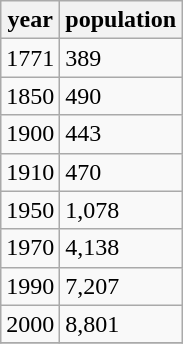<table class="wikitable">
<tr>
<th>year</th>
<th>population</th>
</tr>
<tr>
<td>1771</td>
<td>389</td>
</tr>
<tr>
<td>1850</td>
<td>490</td>
</tr>
<tr>
<td>1900</td>
<td>443</td>
</tr>
<tr>
<td>1910</td>
<td>470</td>
</tr>
<tr>
<td>1950</td>
<td>1,078</td>
</tr>
<tr>
<td>1970</td>
<td>4,138</td>
</tr>
<tr>
<td>1990</td>
<td>7,207</td>
</tr>
<tr>
<td>2000</td>
<td>8,801</td>
</tr>
<tr>
</tr>
</table>
